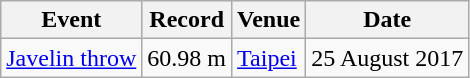<table class="wikitable">
<tr>
<th>Event</th>
<th>Record</th>
<th>Venue</th>
<th>Date</th>
</tr>
<tr>
<td><a href='#'>Javelin throw</a></td>
<td>60.98 m</td>
<td><a href='#'>Taipei</a></td>
<td>25 August 2017</td>
</tr>
</table>
